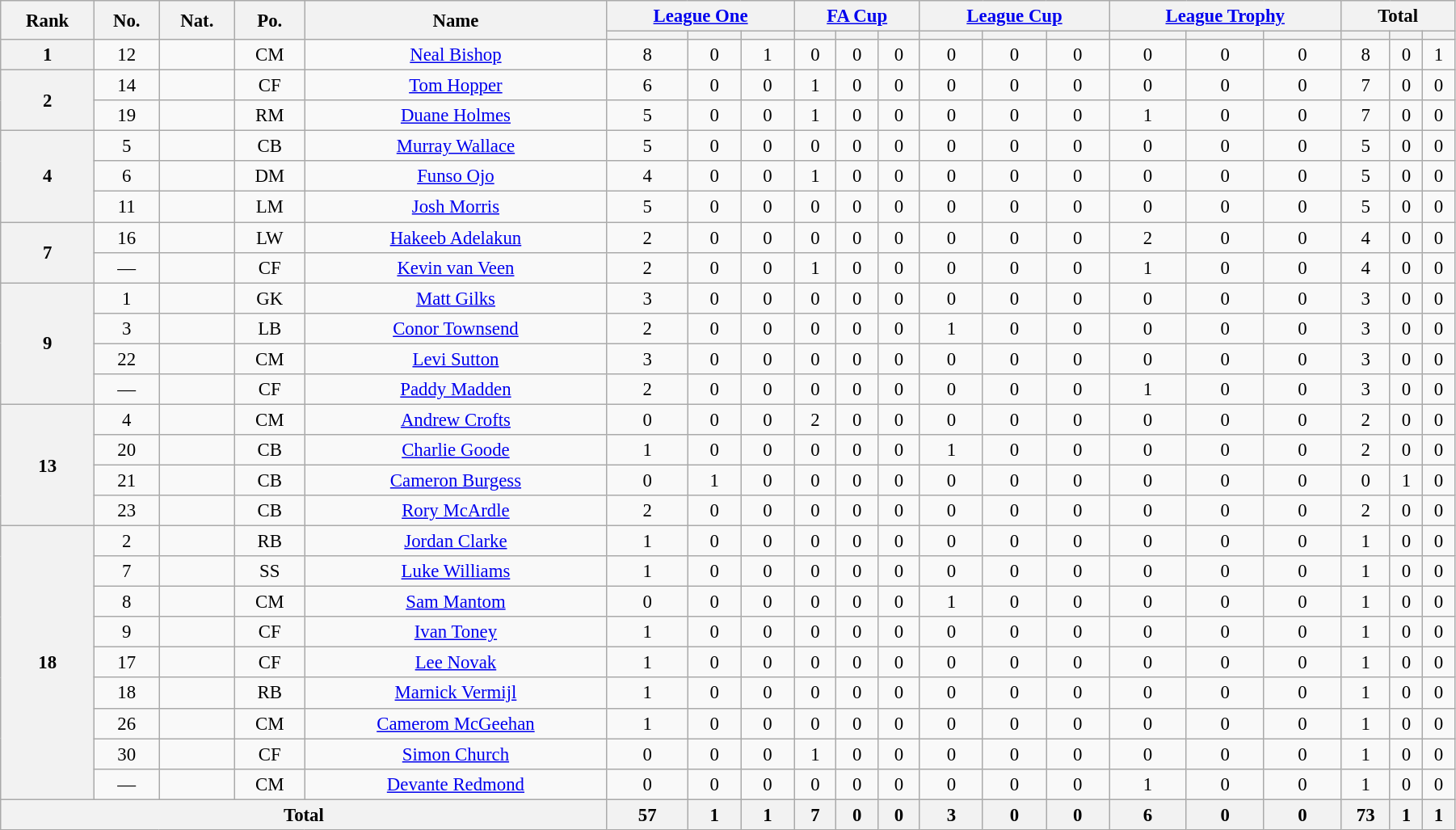<table class="wikitable" style="text-align:center; font-size:95%; width:95%;">
<tr>
<th rowspan=2>Rank</th>
<th rowspan=2>No.</th>
<th rowspan=2>Nat.</th>
<th rowspan=2>Po.</th>
<th rowspan=2>Name</th>
<th colspan=3><a href='#'>League One</a></th>
<th colspan=3><a href='#'>FA Cup</a></th>
<th colspan=3><a href='#'>League Cup</a></th>
<th colspan=3><a href='#'>League Trophy</a></th>
<th colspan=3>Total</th>
</tr>
<tr>
<th></th>
<th></th>
<th></th>
<th></th>
<th></th>
<th></th>
<th></th>
<th></th>
<th></th>
<th></th>
<th></th>
<th></th>
<th></th>
<th></th>
<th></th>
</tr>
<tr>
<th rowspan=1>1</th>
<td>12</td>
<td></td>
<td>CM</td>
<td><a href='#'>Neal Bishop</a></td>
<td>8</td>
<td>0</td>
<td>1</td>
<td>0</td>
<td>0</td>
<td>0</td>
<td>0</td>
<td>0</td>
<td>0</td>
<td>0</td>
<td>0</td>
<td>0</td>
<td>8</td>
<td>0</td>
<td>1</td>
</tr>
<tr>
<th rowspan=2>2</th>
<td>14</td>
<td></td>
<td>CF</td>
<td><a href='#'>Tom Hopper</a></td>
<td>6</td>
<td>0</td>
<td>0</td>
<td>1</td>
<td>0</td>
<td>0</td>
<td>0</td>
<td>0</td>
<td>0</td>
<td>0</td>
<td>0</td>
<td>0</td>
<td>7</td>
<td>0</td>
<td>0</td>
</tr>
<tr>
<td>19</td>
<td></td>
<td>RM</td>
<td><a href='#'>Duane Holmes</a></td>
<td>5</td>
<td>0</td>
<td>0</td>
<td>1</td>
<td>0</td>
<td>0</td>
<td>0</td>
<td>0</td>
<td>0</td>
<td>1</td>
<td>0</td>
<td>0</td>
<td>7</td>
<td>0</td>
<td>0</td>
</tr>
<tr>
<th rowspan=3>4</th>
<td>5</td>
<td></td>
<td>CB</td>
<td><a href='#'>Murray Wallace</a></td>
<td>5</td>
<td>0</td>
<td>0</td>
<td>0</td>
<td>0</td>
<td>0</td>
<td>0</td>
<td>0</td>
<td>0</td>
<td>0</td>
<td>0</td>
<td>0</td>
<td>5</td>
<td>0</td>
<td>0</td>
</tr>
<tr>
<td>6</td>
<td></td>
<td>DM</td>
<td><a href='#'>Funso Ojo</a></td>
<td>4</td>
<td>0</td>
<td>0</td>
<td>1</td>
<td>0</td>
<td>0</td>
<td>0</td>
<td>0</td>
<td>0</td>
<td>0</td>
<td>0</td>
<td>0</td>
<td>5</td>
<td>0</td>
<td>0</td>
</tr>
<tr>
<td>11</td>
<td></td>
<td>LM</td>
<td><a href='#'>Josh Morris</a></td>
<td>5</td>
<td>0</td>
<td>0</td>
<td>0</td>
<td>0</td>
<td>0</td>
<td>0</td>
<td>0</td>
<td>0</td>
<td>0</td>
<td>0</td>
<td>0</td>
<td>5</td>
<td>0</td>
<td>0</td>
</tr>
<tr>
<th rowspan=2>7</th>
<td>16</td>
<td></td>
<td>LW</td>
<td><a href='#'>Hakeeb Adelakun</a></td>
<td>2</td>
<td>0</td>
<td>0</td>
<td>0</td>
<td>0</td>
<td>0</td>
<td>0</td>
<td>0</td>
<td>0</td>
<td>2</td>
<td>0</td>
<td>0</td>
<td>4</td>
<td>0</td>
<td>0</td>
</tr>
<tr>
<td>—</td>
<td></td>
<td>CF</td>
<td><a href='#'>Kevin van Veen</a></td>
<td>2</td>
<td>0</td>
<td>0</td>
<td>1</td>
<td>0</td>
<td>0</td>
<td>0</td>
<td>0</td>
<td>0</td>
<td>1</td>
<td>0</td>
<td>0</td>
<td>4</td>
<td>0</td>
<td>0</td>
</tr>
<tr>
<th rowspan=4>9</th>
<td>1</td>
<td></td>
<td>GK</td>
<td><a href='#'>Matt Gilks</a></td>
<td>3</td>
<td>0</td>
<td>0</td>
<td>0</td>
<td>0</td>
<td>0</td>
<td>0</td>
<td>0</td>
<td>0</td>
<td>0</td>
<td>0</td>
<td>0</td>
<td>3</td>
<td>0</td>
<td>0</td>
</tr>
<tr>
<td>3</td>
<td></td>
<td>LB</td>
<td><a href='#'>Conor Townsend</a></td>
<td>2</td>
<td>0</td>
<td>0</td>
<td>0</td>
<td>0</td>
<td>0</td>
<td>1</td>
<td>0</td>
<td>0</td>
<td>0</td>
<td>0</td>
<td>0</td>
<td>3</td>
<td>0</td>
<td>0</td>
</tr>
<tr>
<td>22</td>
<td></td>
<td>CM</td>
<td><a href='#'>Levi Sutton</a></td>
<td>3</td>
<td>0</td>
<td>0</td>
<td>0</td>
<td>0</td>
<td>0</td>
<td>0</td>
<td>0</td>
<td>0</td>
<td>0</td>
<td>0</td>
<td>0</td>
<td>3</td>
<td>0</td>
<td>0</td>
</tr>
<tr>
<td>—</td>
<td></td>
<td>CF</td>
<td><a href='#'>Paddy Madden</a></td>
<td>2</td>
<td>0</td>
<td>0</td>
<td>0</td>
<td>0</td>
<td>0</td>
<td>0</td>
<td>0</td>
<td>0</td>
<td>1</td>
<td>0</td>
<td>0</td>
<td>3</td>
<td>0</td>
<td>0</td>
</tr>
<tr>
<th rowspan=4>13</th>
<td>4</td>
<td></td>
<td>CM</td>
<td><a href='#'>Andrew Crofts</a></td>
<td>0</td>
<td>0</td>
<td>0</td>
<td>2</td>
<td>0</td>
<td>0</td>
<td>0</td>
<td>0</td>
<td>0</td>
<td>0</td>
<td>0</td>
<td>0</td>
<td>2</td>
<td>0</td>
<td>0</td>
</tr>
<tr>
<td>20</td>
<td></td>
<td>CB</td>
<td><a href='#'>Charlie Goode</a></td>
<td>1</td>
<td>0</td>
<td>0</td>
<td>0</td>
<td>0</td>
<td>0</td>
<td>1</td>
<td>0</td>
<td>0</td>
<td>0</td>
<td>0</td>
<td>0</td>
<td>2</td>
<td>0</td>
<td>0</td>
</tr>
<tr>
<td>21</td>
<td></td>
<td>CB</td>
<td><a href='#'>Cameron Burgess</a></td>
<td>0</td>
<td>1</td>
<td>0</td>
<td>0</td>
<td>0</td>
<td>0</td>
<td>0</td>
<td>0</td>
<td>0</td>
<td>0</td>
<td>0</td>
<td>0</td>
<td>0</td>
<td>1</td>
<td>0</td>
</tr>
<tr>
<td>23</td>
<td></td>
<td>CB</td>
<td><a href='#'>Rory McArdle</a></td>
<td>2</td>
<td>0</td>
<td>0</td>
<td>0</td>
<td>0</td>
<td>0</td>
<td>0</td>
<td>0</td>
<td>0</td>
<td>0</td>
<td>0</td>
<td>0</td>
<td>2</td>
<td>0</td>
<td>0</td>
</tr>
<tr>
<th rowspan=9>18</th>
<td>2</td>
<td></td>
<td>RB</td>
<td><a href='#'>Jordan Clarke</a></td>
<td>1</td>
<td>0</td>
<td>0</td>
<td>0</td>
<td>0</td>
<td>0</td>
<td>0</td>
<td>0</td>
<td>0</td>
<td>0</td>
<td>0</td>
<td>0</td>
<td>1</td>
<td>0</td>
<td>0</td>
</tr>
<tr>
<td>7</td>
<td></td>
<td>SS</td>
<td><a href='#'>Luke Williams</a></td>
<td>1</td>
<td>0</td>
<td>0</td>
<td>0</td>
<td>0</td>
<td>0</td>
<td>0</td>
<td>0</td>
<td>0</td>
<td>0</td>
<td>0</td>
<td>0</td>
<td>1</td>
<td>0</td>
<td>0</td>
</tr>
<tr>
<td>8</td>
<td></td>
<td>CM</td>
<td><a href='#'>Sam Mantom</a></td>
<td>0</td>
<td>0</td>
<td>0</td>
<td>0</td>
<td>0</td>
<td>0</td>
<td>1</td>
<td>0</td>
<td>0</td>
<td>0</td>
<td>0</td>
<td>0</td>
<td>1</td>
<td>0</td>
<td>0</td>
</tr>
<tr>
<td>9</td>
<td></td>
<td>CF</td>
<td><a href='#'>Ivan Toney</a></td>
<td>1</td>
<td>0</td>
<td>0</td>
<td>0</td>
<td>0</td>
<td>0</td>
<td>0</td>
<td>0</td>
<td>0</td>
<td>0</td>
<td>0</td>
<td>0</td>
<td>1</td>
<td>0</td>
<td>0</td>
</tr>
<tr>
<td>17</td>
<td></td>
<td>CF</td>
<td><a href='#'>Lee Novak</a></td>
<td>1</td>
<td>0</td>
<td>0</td>
<td>0</td>
<td>0</td>
<td>0</td>
<td>0</td>
<td>0</td>
<td>0</td>
<td>0</td>
<td>0</td>
<td>0</td>
<td>1</td>
<td>0</td>
<td>0</td>
</tr>
<tr>
<td>18</td>
<td></td>
<td>RB</td>
<td><a href='#'>Marnick Vermijl</a></td>
<td>1</td>
<td>0</td>
<td>0</td>
<td>0</td>
<td>0</td>
<td>0</td>
<td>0</td>
<td>0</td>
<td>0</td>
<td>0</td>
<td>0</td>
<td>0</td>
<td>1</td>
<td>0</td>
<td>0</td>
</tr>
<tr>
<td>26</td>
<td></td>
<td>CM</td>
<td><a href='#'>Camerom McGeehan</a></td>
<td>1</td>
<td>0</td>
<td>0</td>
<td>0</td>
<td>0</td>
<td>0</td>
<td>0</td>
<td>0</td>
<td>0</td>
<td>0</td>
<td>0</td>
<td>0</td>
<td>1</td>
<td>0</td>
<td>0</td>
</tr>
<tr>
<td>30</td>
<td></td>
<td>CF</td>
<td><a href='#'>Simon Church</a></td>
<td>0</td>
<td>0</td>
<td>0</td>
<td>1</td>
<td>0</td>
<td>0</td>
<td>0</td>
<td>0</td>
<td>0</td>
<td>0</td>
<td>0</td>
<td>0</td>
<td>1</td>
<td>0</td>
<td>0</td>
</tr>
<tr>
<td>—</td>
<td></td>
<td>CM</td>
<td><a href='#'>Devante Redmond</a></td>
<td>0</td>
<td>0</td>
<td>0</td>
<td>0</td>
<td>0</td>
<td>0</td>
<td>0</td>
<td>0</td>
<td>0</td>
<td>1</td>
<td>0</td>
<td>0</td>
<td>1</td>
<td>0</td>
<td>0</td>
</tr>
<tr>
<th colspan=5>Total</th>
<th>57</th>
<th>1</th>
<th>1</th>
<th>7</th>
<th>0</th>
<th>0</th>
<th>3</th>
<th>0</th>
<th>0</th>
<th>6</th>
<th>0</th>
<th>0</th>
<th>73</th>
<th>1</th>
<th>1</th>
</tr>
</table>
